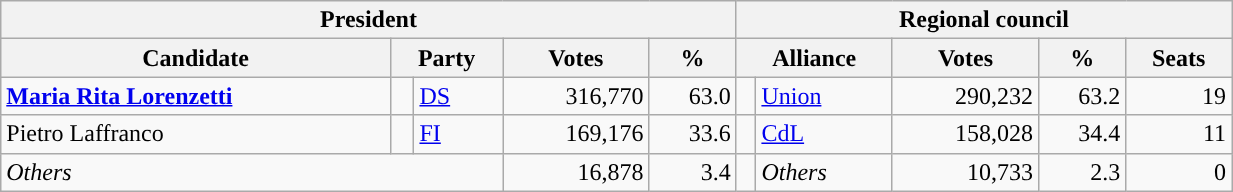<table class="wikitable" style="text-align:right; style="width=65%">
<tr>
<th colspan="5">President</th>
<th colspan="7">Regional council</th>
</tr>
<tr>
<th>Candidate</th>
<th colspan="2">Party</th>
<th>Votes</th>
<th>%</th>
<th colspan="2">Alliance</th>
<th>Votes</th>
<th>%</th>
<th>Seats</th>
</tr>
<tr>
<td style="text-align:left"><strong><a href='#'>Maria Rita Lorenzetti</a></strong></td>
<td></td>
<td style="text-align:left"><a href='#'>DS</a></td>
<td>316,770</td>
<td>63.0</td>
<td></td>
<td style="text-align:left"><a href='#'>Union</a></td>
<td>290,232</td>
<td>63.2</td>
<td>19</td>
</tr>
<tr>
<td style="text-align:left">Pietro Laffranco</td>
<td></td>
<td style="text-align:left"><a href='#'>FI</a></td>
<td>169,176</td>
<td>33.6</td>
<td></td>
<td style="text-align:left"><a href='#'>CdL</a></td>
<td>158,028</td>
<td>34.4</td>
<td>11</td>
</tr>
<tr>
<td colspan="3" style="text-align:left"><em>Others</em></td>
<td>16,878</td>
<td>3.4</td>
<td></td>
<td style="text-align:left"><em>Others</em></td>
<td>10,733</td>
<td>2.3</td>
<td>0</td>
</tr>
</table>
